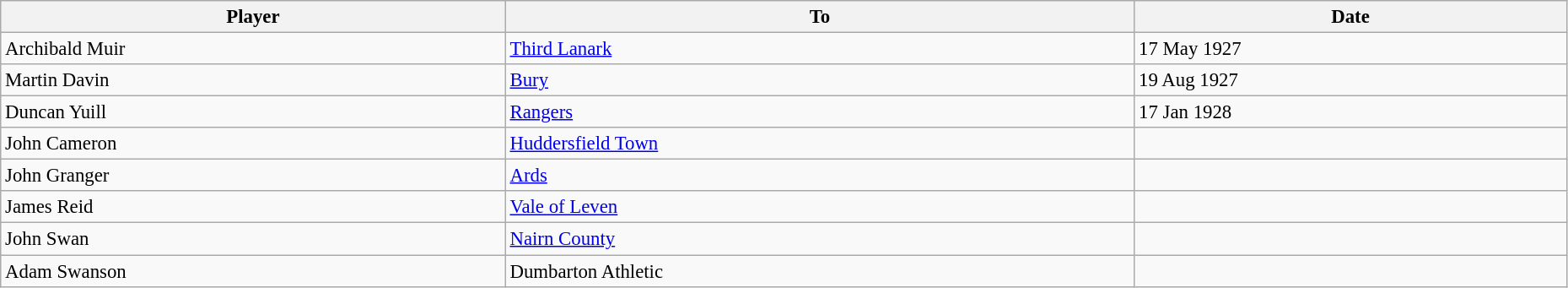<table class="wikitable" style="text-align:center; font-size:95%;width:98%; text-align:left">
<tr>
<th>Player</th>
<th>To</th>
<th>Date</th>
</tr>
<tr>
<td> Archibald Muir</td>
<td> <a href='#'>Third Lanark</a></td>
<td>17 May 1927</td>
</tr>
<tr>
<td> Martin Davin</td>
<td> <a href='#'>Bury</a></td>
<td>19 Aug 1927</td>
</tr>
<tr>
<td> Duncan Yuill</td>
<td> <a href='#'>Rangers</a></td>
<td>17 Jan 1928</td>
</tr>
<tr>
<td> John Cameron</td>
<td> <a href='#'>Huddersfield Town</a></td>
<td></td>
</tr>
<tr>
<td> John Granger</td>
<td> <a href='#'>Ards</a></td>
<td></td>
</tr>
<tr>
<td> James Reid</td>
<td> <a href='#'>Vale of Leven</a></td>
<td></td>
</tr>
<tr>
<td> John Swan</td>
<td> <a href='#'>Nairn County</a></td>
<td></td>
</tr>
<tr>
<td> Adam Swanson</td>
<td> Dumbarton Athletic</td>
<td></td>
</tr>
</table>
